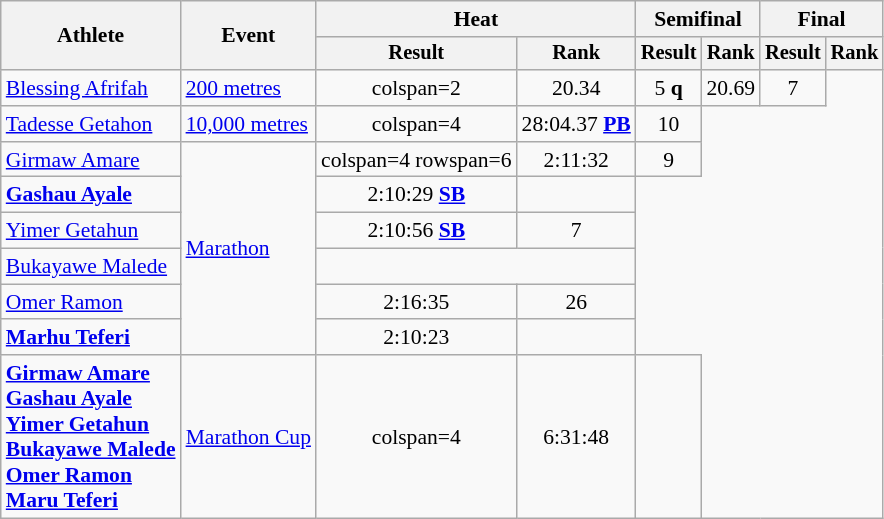<table class="wikitable" style="font-size:90%; text-align:center;">
<tr>
<th rowspan=2>Athlete</th>
<th rowspan=2>Event</th>
<th colspan=2>Heat</th>
<th colspan=2>Semifinal</th>
<th colspan=2>Final</th>
</tr>
<tr style=font-size:95%>
<th>Result</th>
<th>Rank</th>
<th>Result</th>
<th>Rank</th>
<th>Result</th>
<th>Rank</th>
</tr>
<tr>
<td align=left><a href='#'>Blessing Afrifah</a></td>
<td align=left><a href='#'>200 metres</a></td>
<td>colspan=2 </td>
<td>20.34</td>
<td>5 <strong>q</strong></td>
<td>20.69</td>
<td>7</td>
</tr>
<tr>
<td align=left><a href='#'>Tadesse Getahon</a></td>
<td align=left><a href='#'>10,000 metres</a></td>
<td>colspan=4 </td>
<td>28:04.37 <strong><a href='#'>PB</a></strong></td>
<td>10</td>
</tr>
<tr>
<td align=left><a href='#'>Girmaw Amare</a></td>
<td align=left rowspan=6><a href='#'>Marathon</a></td>
<td>colspan=4 rowspan=6 </td>
<td>2:11:32</td>
<td>9</td>
</tr>
<tr>
<td align=left><strong><a href='#'>Gashau Ayale</a></strong></td>
<td>2:10:29 <strong><a href='#'>SB</a></strong></td>
<td></td>
</tr>
<tr>
<td align=left><a href='#'>Yimer Getahun</a></td>
<td>2:10:56 <strong><a href='#'>SB</a></strong></td>
<td>7</td>
</tr>
<tr>
<td align=left><a href='#'>Bukayawe Malede</a></td>
<td colspan=2></td>
</tr>
<tr>
<td align=left><a href='#'>Omer Ramon</a></td>
<td>2:16:35</td>
<td>26</td>
</tr>
<tr>
<td align=left><strong><a href='#'>Marhu Teferi</a></strong></td>
<td>2:10:23</td>
<td></td>
</tr>
<tr>
<td align=left><strong><a href='#'>Girmaw Amare</a><br><a href='#'>Gashau Ayale</a><br><a href='#'>Yimer Getahun</a><br><a href='#'>Bukayawe Malede</a><br><a href='#'>Omer Ramon</a><br><a href='#'>Maru Teferi</a></strong></td>
<td align=left><a href='#'>Marathon Cup</a></td>
<td>colspan=4 </td>
<td>6:31:48</td>
<td></td>
</tr>
</table>
